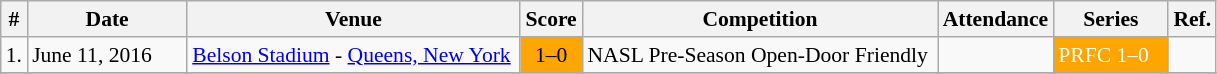<table class="wikitable" style="font-size:90%">
<tr>
<th>#</th>
<th width=100>Date</th>
<th width=215>Venue</th>
<th width=35>Score</th>
<th width=230>Competition</th>
<th width=35>Attendance</th>
<th width=70>Series</th>
<th width=20>Ref.</th>
</tr>
<tr>
<td>1.</td>
<td>June 11, 2016</td>
<td><a href='#'>Belson Stadium</a> - <a href='#'>Queens, New York</a></td>
<td style="text-align:center; background:#FFA500;"><span>1–0</span></td>
<td>NASL Pre-Season Open-Door Friendly</td>
<td></td>
<td style="color:#FFFFFF; background:#FFA500;">PRFC 1–0</td>
<td></td>
</tr>
<tr>
</tr>
</table>
